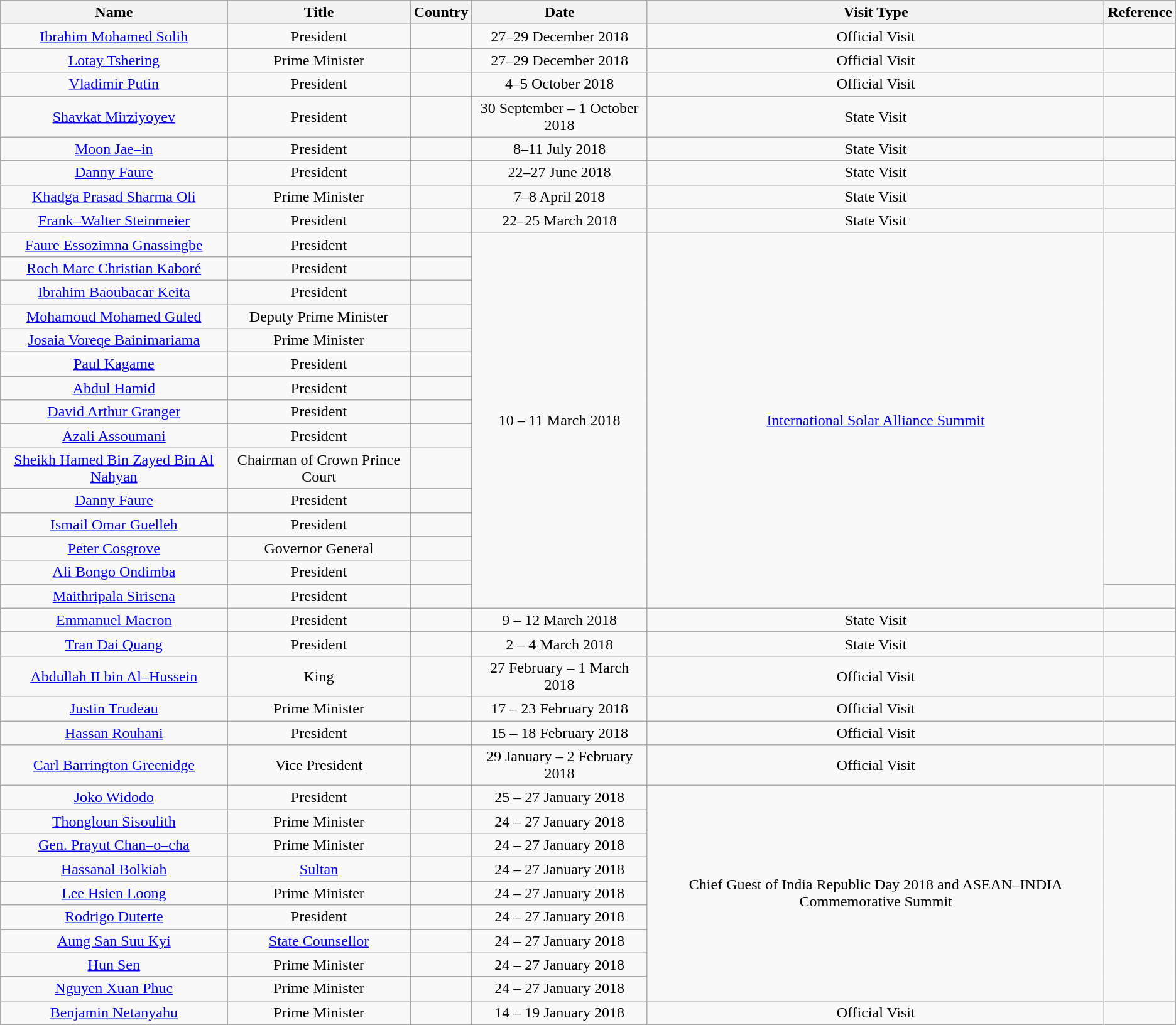<table class="wikitable" style="border-collapse:collapse; text-align:center">
<tr>
<th>Name</th>
<th>Title</th>
<th>Country</th>
<th>Date</th>
<th>Visit Type</th>
<th>Reference</th>
</tr>
<tr>
<td><a href='#'>Ibrahim Mohamed Solih</a></td>
<td>President</td>
<td></td>
<td>27–29 December 2018</td>
<td>Official Visit</td>
<td></td>
</tr>
<tr>
<td><a href='#'>Lotay Tshering</a></td>
<td>Prime Minister</td>
<td></td>
<td>27–29 December 2018</td>
<td>Official Visit</td>
</tr>
<tr>
<td><a href='#'>Vladimir Putin</a></td>
<td>President</td>
<td></td>
<td>4–5 October 2018</td>
<td>Official Visit</td>
<td></td>
</tr>
<tr>
<td><a href='#'>Shavkat Mirziyoyev</a></td>
<td>President</td>
<td></td>
<td>30 September – 1 October 2018</td>
<td>State Visit</td>
<td></td>
</tr>
<tr>
<td><a href='#'>Moon Jae–in</a></td>
<td>President</td>
<td></td>
<td>8–11 July 2018</td>
<td>State Visit</td>
<td></td>
</tr>
<tr>
<td><a href='#'>Danny Faure</a></td>
<td>President</td>
<td></td>
<td>22–27 June 2018</td>
<td>State Visit</td>
<td></td>
</tr>
<tr>
<td><a href='#'>Khadga Prasad Sharma Oli</a></td>
<td>Prime Minister</td>
<td></td>
<td>7–8 April 2018</td>
<td>State Visit</td>
<td></td>
</tr>
<tr>
<td><a href='#'>Frank–Walter Steinmeier</a></td>
<td>President</td>
<td></td>
<td>22–25 March 2018</td>
<td>State Visit</td>
<td></td>
</tr>
<tr>
<td><a href='#'>Faure Essozimna Gnassingbe</a></td>
<td>President</td>
<td></td>
<td rowspan="15">10 – 11 March 2018</td>
<td rowspan="15"><a href='#'>International Solar Alliance Summit</a></td>
<td rowspan="14"></td>
</tr>
<tr>
<td><a href='#'>Roch Marc Christian Kaboré</a></td>
<td>President</td>
<td></td>
</tr>
<tr>
<td><a href='#'>Ibrahim Baoubacar Keita</a></td>
<td>President</td>
<td></td>
</tr>
<tr>
<td><a href='#'>Mohamoud Mohamed Guled</a></td>
<td>Deputy Prime Minister</td>
<td></td>
</tr>
<tr>
<td><a href='#'>Josaia Voreqe Bainimariama</a></td>
<td>Prime Minister</td>
<td></td>
</tr>
<tr>
<td><a href='#'>Paul Kagame</a></td>
<td>President</td>
<td></td>
</tr>
<tr>
<td><a href='#'>Abdul Hamid</a></td>
<td>President</td>
<td></td>
</tr>
<tr>
<td><a href='#'>David Arthur Granger</a></td>
<td>President</td>
<td></td>
</tr>
<tr>
<td><a href='#'>Azali Assoumani</a></td>
<td>President</td>
<td></td>
</tr>
<tr>
<td><a href='#'>Sheikh Hamed Bin Zayed Bin Al Nahyan</a></td>
<td>Chairman of Crown Prince Court</td>
<td></td>
</tr>
<tr>
<td><a href='#'>Danny Faure</a></td>
<td>President</td>
<td></td>
</tr>
<tr>
<td><a href='#'>Ismail Omar Guelleh</a></td>
<td>President</td>
<td></td>
</tr>
<tr>
<td><a href='#'>Peter Cosgrove</a></td>
<td>Governor General</td>
<td></td>
</tr>
<tr>
<td><a href='#'>Ali Bongo Ondimba</a></td>
<td>President</td>
<td></td>
</tr>
<tr>
<td><a href='#'>Maithripala Sirisena</a></td>
<td>President</td>
<td></td>
<td></td>
</tr>
<tr>
<td><a href='#'>Emmanuel Macron</a></td>
<td>President</td>
<td></td>
<td>9 – 12 March 2018</td>
<td>State Visit</td>
<td></td>
</tr>
<tr>
<td><a href='#'>Tran Dai Quang</a></td>
<td>President</td>
<td></td>
<td>2 – 4 March 2018</td>
<td>State Visit</td>
<td></td>
</tr>
<tr>
<td><a href='#'>Abdullah II bin Al–Hussein</a></td>
<td>King</td>
<td></td>
<td>27 February – 1 March 2018</td>
<td>Official Visit</td>
<td></td>
</tr>
<tr>
<td><a href='#'>Justin Trudeau</a></td>
<td>Prime Minister</td>
<td></td>
<td>17 – 23 February 2018</td>
<td>Official Visit</td>
<td></td>
</tr>
<tr>
<td><a href='#'>Hassan Rouhani</a></td>
<td>President</td>
<td></td>
<td>15 – 18 February 2018</td>
<td>Official Visit</td>
<td></td>
</tr>
<tr>
<td><a href='#'>Carl Barrington Greenidge</a></td>
<td>Vice President</td>
<td></td>
<td>29 January – 2 February 2018</td>
<td>Official Visit</td>
<td></td>
</tr>
<tr>
<td><a href='#'>Joko Widodo</a></td>
<td>President</td>
<td></td>
<td>25 – 27 January 2018</td>
<td rowspan="9">Chief Guest of India Republic Day 2018 and ASEAN–INDIA Commemorative Summit</td>
<td rowspan="9"></td>
</tr>
<tr>
<td><a href='#'>Thongloun Sisoulith</a></td>
<td>Prime Minister</td>
<td></td>
<td>24 – 27 January 2018</td>
</tr>
<tr>
<td><a href='#'>Gen. Prayut Chan–o–cha</a></td>
<td>Prime Minister</td>
<td></td>
<td>24 – 27 January 2018</td>
</tr>
<tr>
<td><a href='#'>Hassanal Bolkiah</a></td>
<td><a href='#'>Sultan</a></td>
<td></td>
<td>24 – 27 January 2018</td>
</tr>
<tr>
<td><a href='#'>Lee Hsien Loong</a></td>
<td>Prime Minister</td>
<td></td>
<td>24 – 27 January 2018</td>
</tr>
<tr>
<td><a href='#'>Rodrigo Duterte</a></td>
<td>President</td>
<td></td>
<td>24 – 27 January 2018</td>
</tr>
<tr>
<td><a href='#'>Aung San Suu Kyi</a></td>
<td><a href='#'>State Counsellor</a></td>
<td></td>
<td>24 – 27 January 2018</td>
</tr>
<tr>
<td><a href='#'>Hun Sen</a></td>
<td>Prime Minister</td>
<td></td>
<td>24 – 27 January 2018</td>
</tr>
<tr>
<td><a href='#'>Nguyen Xuan Phuc</a></td>
<td>Prime Minister</td>
<td></td>
<td>24 – 27 January 2018</td>
</tr>
<tr>
<td><a href='#'>Benjamin Netanyahu</a></td>
<td>Prime Minister</td>
<td></td>
<td>14 – 19 January 2018</td>
<td>Official Visit</td>
<td></td>
</tr>
</table>
